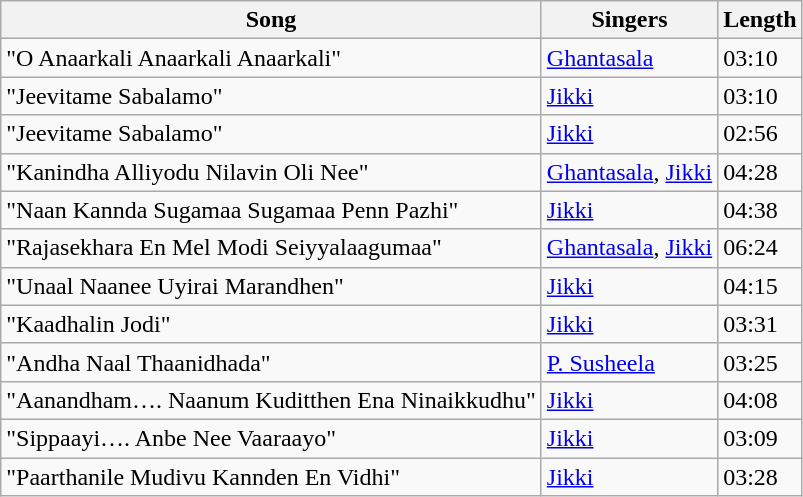<table class="wikitable">
<tr>
<th>Song</th>
<th>Singers</th>
<th>Length</th>
</tr>
<tr>
<td>"O Anaarkali Anaarkali Anaarkali"</td>
<td><a href='#'>Ghantasala</a></td>
<td>03:10</td>
</tr>
<tr>
<td>"Jeevitame Sabalamo"</td>
<td><a href='#'>Jikki</a></td>
<td>03:10</td>
</tr>
<tr>
<td>"Jeevitame Sabalamo"</td>
<td><a href='#'>Jikki</a></td>
<td>02:56</td>
</tr>
<tr>
<td>"Kanindha Alliyodu Nilavin Oli Nee"</td>
<td><a href='#'>Ghantasala</a>, <a href='#'>Jikki</a></td>
<td>04:28</td>
</tr>
<tr>
<td>"Naan Kannda Sugamaa Sugamaa Penn Pazhi"</td>
<td><a href='#'>Jikki</a></td>
<td>04:38</td>
</tr>
<tr>
<td>"Rajasekhara En Mel Modi Seiyyalaagumaa"</td>
<td><a href='#'>Ghantasala</a>, <a href='#'>Jikki</a></td>
<td>06:24</td>
</tr>
<tr>
<td>"Unaal Naanee Uyirai Marandhen"</td>
<td><a href='#'>Jikki</a></td>
<td>04:15</td>
</tr>
<tr>
<td>"Kaadhalin Jodi"</td>
<td><a href='#'>Jikki</a></td>
<td>03:31</td>
</tr>
<tr>
<td>"Andha Naal Thaanidhada"</td>
<td><a href='#'>P. Susheela</a></td>
<td>03:25</td>
</tr>
<tr>
<td>"Aanandham…. Naanum Kuditthen Ena Ninaikkudhu"</td>
<td><a href='#'>Jikki</a></td>
<td>04:08</td>
</tr>
<tr>
<td>"Sippaayi…. Anbe Nee Vaaraayo"</td>
<td><a href='#'>Jikki</a></td>
<td>03:09</td>
</tr>
<tr>
<td>"Paarthanile Mudivu Kannden En Vidhi"</td>
<td><a href='#'>Jikki</a></td>
<td>03:28</td>
</tr>
</table>
